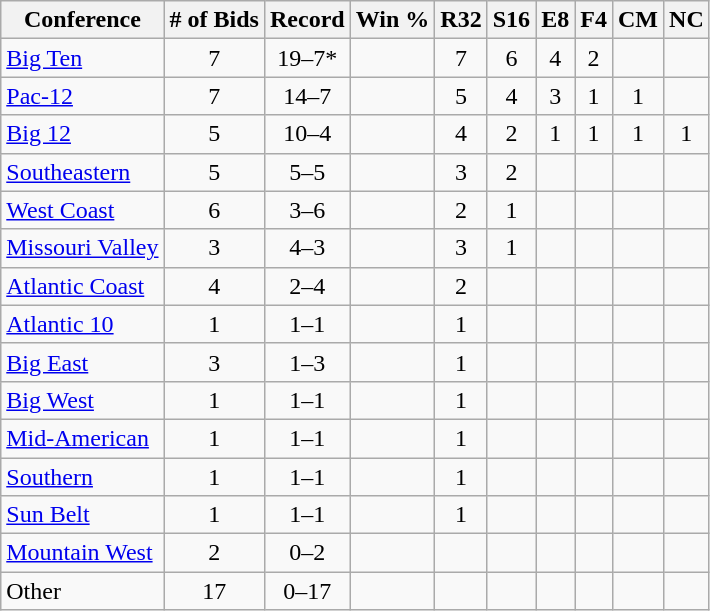<table class="wikitable sortable">
<tr>
<th>Conference</th>
<th># of Bids</th>
<th>Record</th>
<th>Win %</th>
<th>R32</th>
<th>S16</th>
<th>E8</th>
<th>F4</th>
<th>CM</th>
<th>NC</th>
</tr>
<tr style="text-align:center;">
<td align="left"><a href='#'>Big Ten</a></td>
<td>7</td>
<td>19–7*</td>
<td></td>
<td>7</td>
<td>6</td>
<td>4</td>
<td>2</td>
<td></td>
<td></td>
</tr>
<tr style="text-align:center;">
<td align="left"><a href='#'>Pac-12</a></td>
<td>7</td>
<td>14–7</td>
<td></td>
<td>5</td>
<td>4</td>
<td>3</td>
<td>1</td>
<td>1</td>
<td></td>
</tr>
<tr style="text-align:center;">
<td align="left"><a href='#'>Big 12</a></td>
<td>5</td>
<td>10–4</td>
<td></td>
<td>4</td>
<td>2</td>
<td>1</td>
<td>1</td>
<td>1</td>
<td>1</td>
</tr>
<tr style="text-align:center;">
<td align="left"><a href='#'>Southeastern</a></td>
<td>5</td>
<td>5–5</td>
<td></td>
<td>3</td>
<td>2</td>
<td></td>
<td></td>
<td></td>
<td></td>
</tr>
<tr style="text-align:center;">
<td align="left"><a href='#'>West Coast</a></td>
<td>6</td>
<td>3–6</td>
<td></td>
<td>2</td>
<td>1</td>
<td></td>
<td></td>
<td></td>
<td></td>
</tr>
<tr style="text-align:center;">
<td align="left"><a href='#'>Missouri Valley</a></td>
<td>3</td>
<td>4–3</td>
<td></td>
<td>3</td>
<td>1</td>
<td></td>
<td></td>
<td></td>
<td></td>
</tr>
<tr style="text-align:center;">
<td align="left"><a href='#'>Atlantic Coast</a></td>
<td>4</td>
<td>2–4</td>
<td></td>
<td>2</td>
<td></td>
<td></td>
<td></td>
<td></td>
<td></td>
</tr>
<tr style="text-align:center;">
<td align="left"><a href='#'>Atlantic 10</a></td>
<td>1</td>
<td>1–1</td>
<td></td>
<td>1</td>
<td></td>
<td></td>
<td></td>
<td></td>
<td></td>
</tr>
<tr style="text-align:center;">
<td align="left"><a href='#'>Big East</a></td>
<td>3</td>
<td>1–3</td>
<td></td>
<td>1</td>
<td></td>
<td></td>
<td></td>
<td></td>
<td></td>
</tr>
<tr style="text-align:center;">
<td align="left"><a href='#'>Big West</a></td>
<td>1</td>
<td>1–1</td>
<td></td>
<td>1</td>
<td></td>
<td></td>
<td></td>
<td></td>
<td></td>
</tr>
<tr style="text-align:center;">
<td align="left"><a href='#'>Mid-American</a></td>
<td>1</td>
<td>1–1</td>
<td></td>
<td>1</td>
<td></td>
<td></td>
<td></td>
<td></td>
<td></td>
</tr>
<tr style="text-align:center;">
<td align="left"><a href='#'>Southern</a></td>
<td>1</td>
<td>1–1</td>
<td></td>
<td>1</td>
<td></td>
<td></td>
<td></td>
<td></td>
<td></td>
</tr>
<tr style="text-align:center;">
<td align="left"><a href='#'>Sun Belt</a></td>
<td>1</td>
<td>1–1</td>
<td></td>
<td>1</td>
<td></td>
<td></td>
<td></td>
<td></td>
<td></td>
</tr>
<tr style="text-align:center;">
<td align="left"><a href='#'>Mountain West</a></td>
<td>2</td>
<td>0–2</td>
<td></td>
<td></td>
<td></td>
<td></td>
<td></td>
<td></td>
<td></td>
</tr>
<tr style="text-align:center;">
<td align="left">Other</td>
<td>17</td>
<td>0–17</td>
<td></td>
<td></td>
<td></td>
<td></td>
<td></td>
<td></td>
<td></td>
</tr>
</table>
